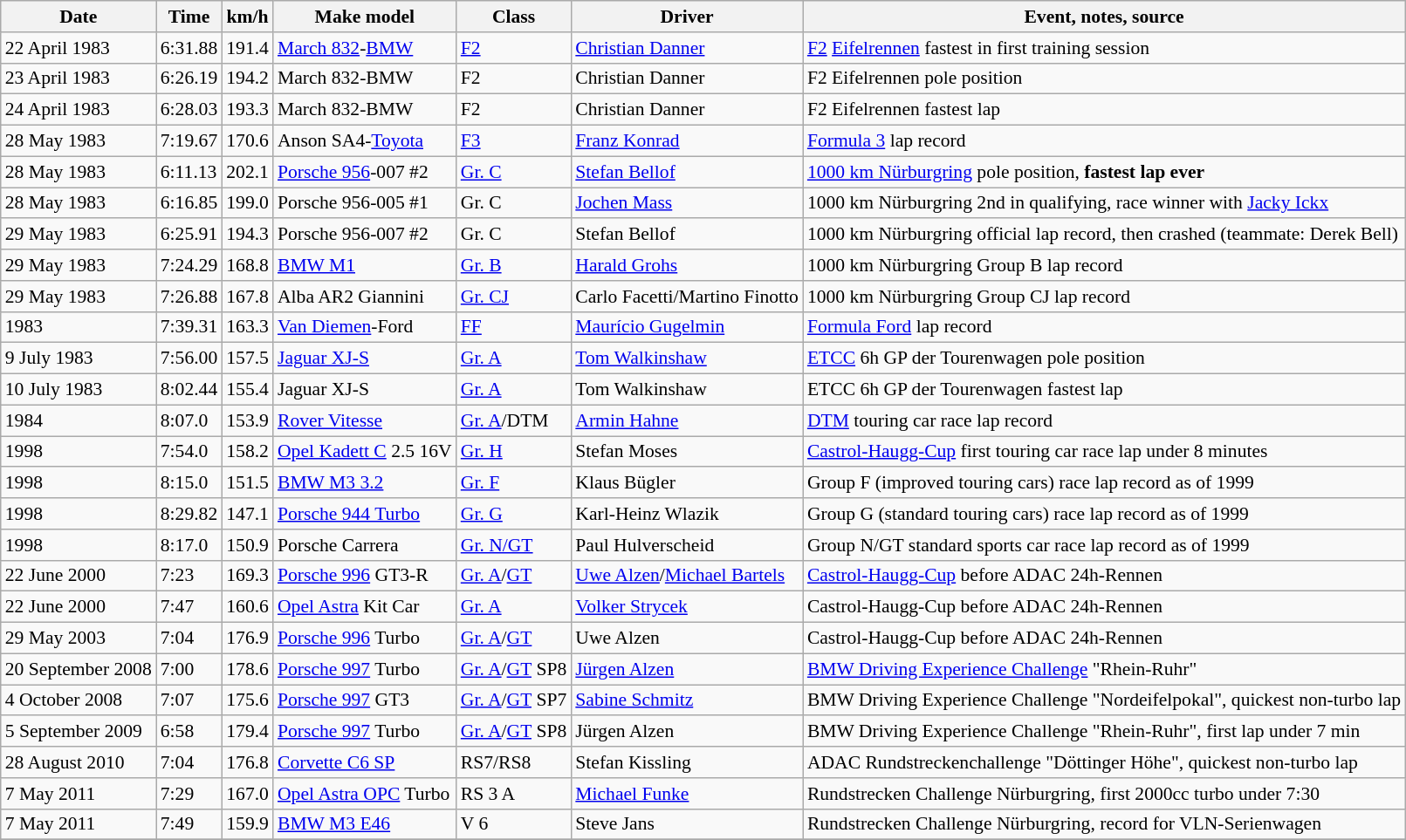<table class="wikitable sortable" style="font-size: 90%;">
<tr>
<th>Date</th>
<th>Time</th>
<th>km/h</th>
<th>Make model</th>
<th>Class</th>
<th>Driver</th>
<th>Event, notes, source</th>
</tr>
<tr>
<td>22 April 1983</td>
<td>6:31.88</td>
<td>191.4</td>
<td><a href='#'>March 832</a>-<a href='#'>BMW</a></td>
<td><a href='#'>F2</a></td>
<td><a href='#'>Christian Danner</a></td>
<td><a href='#'>F2</a> <a href='#'>Eifelrennen</a> fastest in first training session</td>
</tr>
<tr>
<td>23 April 1983</td>
<td>6:26.19</td>
<td>194.2</td>
<td>March 832-BMW</td>
<td>F2</td>
<td>Christian Danner</td>
<td>F2 Eifelrennen pole position </td>
</tr>
<tr>
<td>24 April 1983</td>
<td>6:28.03</td>
<td>193.3</td>
<td>March 832-BMW</td>
<td>F2</td>
<td>Christian Danner</td>
<td>F2 Eifelrennen fastest lap</td>
</tr>
<tr>
<td>28 May 1983</td>
<td>7:19.67</td>
<td>170.6</td>
<td>Anson SA4-<a href='#'>Toyota</a></td>
<td><a href='#'>F3</a></td>
<td><a href='#'>Franz Konrad</a></td>
<td><a href='#'>Formula 3</a> lap record</td>
</tr>
<tr>
<td>28 May 1983</td>
<td>6:11.13</td>
<td>202.1</td>
<td><a href='#'>Porsche 956</a>-007 #2</td>
<td><a href='#'>Gr. C</a></td>
<td><a href='#'>Stefan Bellof</a></td>
<td><a href='#'>1000 km Nürburgring</a> pole position, <strong>fastest lap ever</strong> </td>
</tr>
<tr>
<td>28 May 1983</td>
<td>6:16.85</td>
<td>199.0</td>
<td>Porsche 956-005 #1</td>
<td>Gr. C</td>
<td><a href='#'>Jochen Mass</a></td>
<td>1000 km Nürburgring 2nd in qualifying, race winner with <a href='#'>Jacky Ickx</a></td>
</tr>
<tr>
<td>29 May 1983</td>
<td>6:25.91</td>
<td>194.3</td>
<td>Porsche 956-007 #2</td>
<td>Gr. C</td>
<td>Stefan Bellof</td>
<td>1000 km Nürburgring official lap record, then crashed (teammate: Derek Bell)</td>
</tr>
<tr>
<td>29 May 1983</td>
<td>7:24.29</td>
<td>168.8</td>
<td><a href='#'>BMW M1</a></td>
<td><a href='#'>Gr. B</a></td>
<td><a href='#'>Harald Grohs</a></td>
<td>1000 km Nürburgring Group B lap record</td>
</tr>
<tr>
<td>29 May 1983</td>
<td>7:26.88</td>
<td>167.8</td>
<td>Alba AR2 Giannini</td>
<td><a href='#'>Gr. CJ</a></td>
<td>Carlo Facetti/Martino Finotto</td>
<td>1000 km Nürburgring Group CJ lap record </td>
</tr>
<tr>
<td>1983</td>
<td>7:39.31</td>
<td>163.3</td>
<td><a href='#'>Van Diemen</a>-Ford</td>
<td><a href='#'>FF</a></td>
<td><a href='#'>Maurício Gugelmin</a></td>
<td><a href='#'>Formula Ford</a> lap record</td>
</tr>
<tr>
<td>9 July 1983</td>
<td>7:56.00</td>
<td>157.5</td>
<td><a href='#'>Jaguar XJ-S</a></td>
<td><a href='#'>Gr. A</a></td>
<td><a href='#'>Tom Walkinshaw</a></td>
<td><a href='#'>ETCC</a> 6h GP der Tourenwagen pole position </td>
</tr>
<tr>
<td>10 July 1983</td>
<td>8:02.44</td>
<td>155.4</td>
<td>Jaguar XJ-S</td>
<td><a href='#'>Gr. A</a></td>
<td>Tom Walkinshaw</td>
<td>ETCC 6h GP der Tourenwagen fastest lap</td>
</tr>
<tr>
<td>1984</td>
<td>8:07.0</td>
<td>153.9</td>
<td><a href='#'>Rover Vitesse</a></td>
<td><a href='#'>Gr. A</a>/DTM</td>
<td><a href='#'>Armin Hahne</a></td>
<td><a href='#'>DTM</a> touring car race lap record </td>
</tr>
<tr>
<td>1998</td>
<td>7:54.0</td>
<td>158.2</td>
<td><a href='#'>Opel Kadett C</a> 2.5 16V</td>
<td><a href='#'>Gr. H</a></td>
<td>Stefan Moses</td>
<td><a href='#'>Castrol-Haugg-Cup</a> first touring car race lap under 8 minutes</td>
</tr>
<tr>
<td>1998</td>
<td>8:15.0</td>
<td>151.5</td>
<td><a href='#'>BMW M3 3.2</a></td>
<td><a href='#'>Gr. F</a></td>
<td>Klaus Bügler</td>
<td>Group F (improved touring cars) race lap record as of 1999 </td>
</tr>
<tr>
<td>1998</td>
<td>8:29.82</td>
<td>147.1</td>
<td><a href='#'>Porsche 944 Turbo</a></td>
<td><a href='#'>Gr. G</a></td>
<td>Karl-Heinz Wlazik</td>
<td>Group G (standard touring cars) race lap record as of 1999 </td>
</tr>
<tr>
<td>1998</td>
<td>8:17.0</td>
<td>150.9</td>
<td>Porsche Carrera</td>
<td><a href='#'>Gr. N/GT</a></td>
<td>Paul Hulverscheid</td>
<td>Group N/GT standard sports car race lap record as of 1999 </td>
</tr>
<tr>
<td>22 June 2000</td>
<td>7:23</td>
<td>169.3</td>
<td><a href='#'>Porsche 996</a> GT3-R</td>
<td><a href='#'>Gr. A</a>/<a href='#'>GT</a></td>
<td><a href='#'>Uwe Alzen</a>/<a href='#'>Michael Bartels</a></td>
<td><a href='#'>Castrol-Haugg-Cup</a> before ADAC 24h-Rennen</td>
</tr>
<tr>
<td>22 June 2000</td>
<td>7:47</td>
<td>160.6</td>
<td><a href='#'>Opel Astra</a> Kit Car</td>
<td><a href='#'>Gr. A</a></td>
<td><a href='#'>Volker Strycek</a></td>
<td>Castrol-Haugg-Cup before ADAC 24h-Rennen</td>
</tr>
<tr>
<td>29 May 2003</td>
<td>7:04</td>
<td>176.9</td>
<td><a href='#'>Porsche 996</a> Turbo</td>
<td><a href='#'>Gr. A</a>/<a href='#'>GT</a></td>
<td>Uwe Alzen</td>
<td>Castrol-Haugg-Cup  before ADAC 24h-Rennen</td>
</tr>
<tr>
<td>20 September 2008</td>
<td>7:00</td>
<td>178.6</td>
<td><a href='#'>Porsche 997</a> Turbo</td>
<td><a href='#'>Gr. A</a>/<a href='#'>GT</a> SP8</td>
<td><a href='#'>Jürgen Alzen</a></td>
<td><a href='#'>BMW Driving Experience Challenge</a> "Rhein-Ruhr"</td>
</tr>
<tr>
<td>4 October 2008</td>
<td>7:07</td>
<td>175.6</td>
<td><a href='#'>Porsche 997</a> GT3</td>
<td><a href='#'>Gr. A</a>/<a href='#'>GT</a> SP7</td>
<td><a href='#'>Sabine Schmitz</a></td>
<td>BMW Driving Experience Challenge "Nordeifelpokal", quickest non-turbo lap</td>
</tr>
<tr>
<td>5 September 2009</td>
<td>6:58</td>
<td>179.4</td>
<td><a href='#'>Porsche 997</a> Turbo</td>
<td><a href='#'>Gr. A</a>/<a href='#'>GT</a> SP8</td>
<td>Jürgen Alzen</td>
<td>BMW Driving Experience Challenge "Rhein-Ruhr", first lap under 7 min</td>
</tr>
<tr>
<td>28 August 2010</td>
<td>7:04</td>
<td>176.8</td>
<td><a href='#'>Corvette C6 SP</a></td>
<td>RS7/RS8</td>
<td>Stefan Kissling</td>
<td>ADAC Rundstreckenchallenge "Döttinger Höhe", quickest non-turbo lap</td>
</tr>
<tr>
<td>7 May 2011</td>
<td>7:29</td>
<td>167.0</td>
<td><a href='#'>Opel Astra OPC</a> Turbo</td>
<td>RS 3 A</td>
<td><a href='#'>Michael Funke</a></td>
<td>Rundstrecken Challenge Nürburgring, first 2000cc turbo under 7:30</td>
</tr>
<tr>
<td>7 May 2011</td>
<td>7:49</td>
<td>159.9</td>
<td><a href='#'>BMW M3 E46</a></td>
<td>V 6</td>
<td>Steve Jans</td>
<td>Rundstrecken Challenge Nürburgring, record for VLN-Serienwagen </td>
</tr>
<tr>
</tr>
</table>
